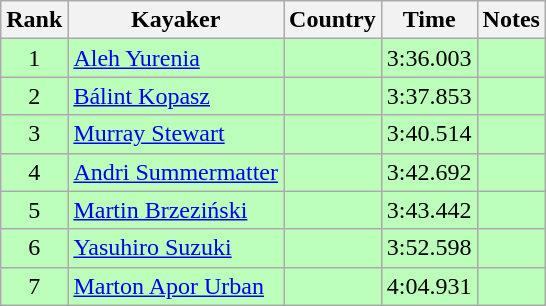<table class="wikitable" style="text-align:center">
<tr>
<th>Rank</th>
<th>Kayaker</th>
<th>Country</th>
<th>Time</th>
<th>Notes</th>
</tr>
<tr bgcolor=bbffbb>
<td>1</td>
<td align="left"><a href='#'>Aleh Yurenia</a></td>
<td align="left"></td>
<td>3:36.003</td>
<td></td>
</tr>
<tr bgcolor=bbffbb>
<td>2</td>
<td align="left"><a href='#'>Bálint Kopasz</a></td>
<td align="left"></td>
<td>3:37.853</td>
<td></td>
</tr>
<tr bgcolor=bbffbb>
<td>3</td>
<td align="left"><a href='#'>Murray Stewart</a></td>
<td align="left"></td>
<td>3:40.514</td>
<td></td>
</tr>
<tr bgcolor=bbffbb>
<td>4</td>
<td align="left"><a href='#'>Andri Summermatter</a></td>
<td align="left"></td>
<td>3:42.692</td>
<td></td>
</tr>
<tr bgcolor=bbffbb>
<td>5</td>
<td align="left"><a href='#'>Martin Brzeziński</a></td>
<td align="left"></td>
<td>3:43.442</td>
<td></td>
</tr>
<tr bgcolor=bbffbb>
<td>6</td>
<td align="left"><a href='#'>Yasuhiro Suzuki</a></td>
<td align="left"></td>
<td>3:52.598</td>
<td></td>
</tr>
<tr bgcolor=bbffbb>
<td>7</td>
<td align="left"><a href='#'>Marton Apor Urban</a></td>
<td align="left"></td>
<td>4:04.931</td>
<td></td>
</tr>
</table>
